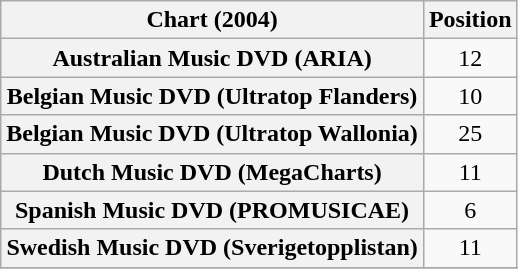<table class="wikitable plainrowheaders sortable" style="text-align:center;">
<tr>
<th scope="col">Chart (2004)</th>
<th scope="col">Position</th>
</tr>
<tr>
<th scope="row">Australian Music DVD (ARIA)</th>
<td>12</td>
</tr>
<tr>
<th scope="row">Belgian Music DVD (Ultratop Flanders)</th>
<td>10</td>
</tr>
<tr>
<th scope="row">Belgian Music DVD (Ultratop Wallonia)</th>
<td>25</td>
</tr>
<tr>
<th scope="row">Dutch Music DVD (MegaCharts)</th>
<td>11</td>
</tr>
<tr>
<th scope="row">Spanish Music DVD (PROMUSICAE)</th>
<td>6</td>
</tr>
<tr>
<th scope="row">Swedish Music DVD (Sverigetopplistan)</th>
<td>11</td>
</tr>
<tr>
</tr>
</table>
